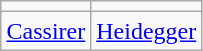<table class="wikitable" style="text-align:right; float:right; margin-right:9px; margin-left:2px;">
<tr>
<td style="text-align:center;"></td>
<td style="text-align:center;"></td>
</tr>
<tr>
<td style="text-align:center;"><a href='#'>Cassirer</a></td>
<td style="text-align:center;"><a href='#'>Heidegger</a></td>
</tr>
</table>
